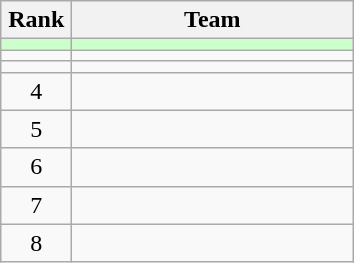<table class="wikitable" style="text-align:center">
<tr>
<th width=40>Rank</th>
<th width=180>Team</th>
</tr>
<tr bgcolor=#ccffcc>
<td></td>
<td style="text-align:left"></td>
</tr>
<tr>
<td></td>
<td style="text-align:left"></td>
</tr>
<tr>
<td></td>
<td style="text-align:left"></td>
</tr>
<tr>
<td>4</td>
<td style="text-align:left"></td>
</tr>
<tr>
<td>5</td>
<td style="text-align:left"></td>
</tr>
<tr>
<td>6</td>
<td style="text-align:left"></td>
</tr>
<tr>
<td>7</td>
<td style="text-align:left"></td>
</tr>
<tr>
<td>8</td>
<td style="text-align:left"></td>
</tr>
</table>
